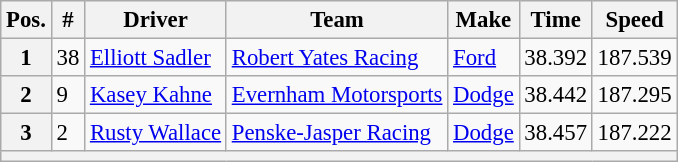<table class="wikitable" style="font-size:95%">
<tr>
<th>Pos.</th>
<th>#</th>
<th>Driver</th>
<th>Team</th>
<th>Make</th>
<th>Time</th>
<th>Speed</th>
</tr>
<tr>
<th>1</th>
<td>38</td>
<td><a href='#'>Elliott Sadler</a></td>
<td><a href='#'>Robert Yates Racing</a></td>
<td><a href='#'>Ford</a></td>
<td>38.392</td>
<td>187.539</td>
</tr>
<tr>
<th>2</th>
<td>9</td>
<td><a href='#'>Kasey Kahne</a></td>
<td><a href='#'>Evernham Motorsports</a></td>
<td><a href='#'>Dodge</a></td>
<td>38.442</td>
<td>187.295</td>
</tr>
<tr>
<th>3</th>
<td>2</td>
<td><a href='#'>Rusty Wallace</a></td>
<td><a href='#'>Penske-Jasper Racing</a></td>
<td><a href='#'>Dodge</a></td>
<td>38.457</td>
<td>187.222</td>
</tr>
<tr>
<th colspan="7"></th>
</tr>
</table>
